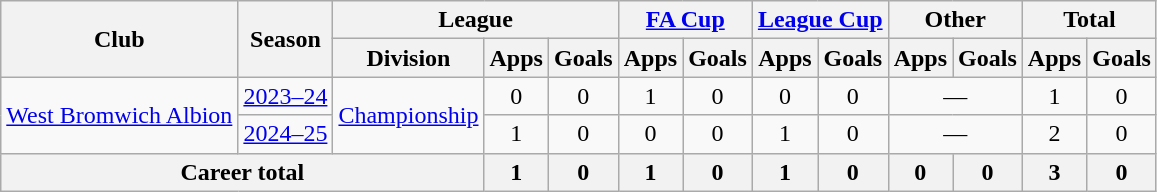<table class="wikitable" style="text-align: center">
<tr>
<th rowspan="2">Club</th>
<th rowspan="2">Season</th>
<th colspan="3">League</th>
<th colspan="2"><a href='#'>FA Cup</a></th>
<th colspan="2"><a href='#'>League Cup</a></th>
<th colspan="2">Other</th>
<th colspan="2">Total</th>
</tr>
<tr>
<th>Division</th>
<th>Apps</th>
<th>Goals</th>
<th>Apps</th>
<th>Goals</th>
<th>Apps</th>
<th>Goals</th>
<th>Apps</th>
<th>Goals</th>
<th>Apps</th>
<th>Goals</th>
</tr>
<tr>
<td rowspan=2><a href='#'>West Bromwich Albion</a></td>
<td><a href='#'>2023–24</a></td>
<td rowspan=2><a href='#'>Championship</a></td>
<td>0</td>
<td>0</td>
<td>1</td>
<td>0</td>
<td>0</td>
<td>0</td>
<td colspan=2>—</td>
<td>1</td>
<td>0</td>
</tr>
<tr>
<td><a href='#'>2024–25</a></td>
<td>1</td>
<td>0</td>
<td>0</td>
<td>0</td>
<td>1</td>
<td>0</td>
<td colspan=2>—</td>
<td>2</td>
<td>0</td>
</tr>
<tr>
<th colspan="3">Career total</th>
<th>1</th>
<th>0</th>
<th>1</th>
<th>0</th>
<th>1</th>
<th>0</th>
<th>0</th>
<th>0</th>
<th>3</th>
<th>0</th>
</tr>
</table>
